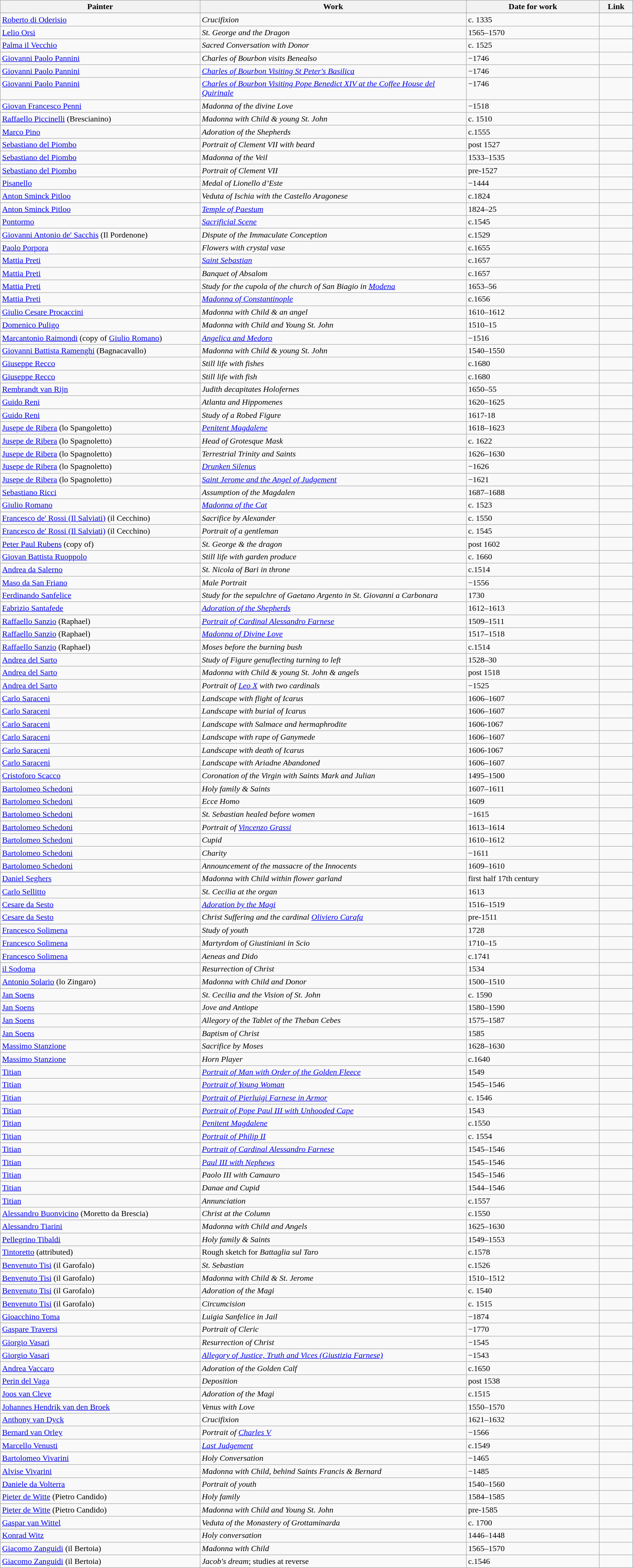<table class=wikitable>
<tr>
<th width="30%">Painter</th>
<th width="40%">Work</th>
<th width="20%">Date for work</th>
<th width="5%">Link</th>
</tr>
<tr valign="top">
</tr>
<tr valign="top">
<td><a href='#'>Roberto di Oderisio</a></td>
<td><em>Crucifixion</em></td>
<td>c. 1335</td>
<td></td>
</tr>
<tr valign="top">
<td><a href='#'>Lelio Orsi</a></td>
<td><em>St. George and the Dragon</em></td>
<td>1565–1570</td>
<td></td>
</tr>
<tr valign="top">
<td><a href='#'>Palma il Vecchio</a></td>
<td><em>Sacred Conversation with Donor</em></td>
<td>c. 1525</td>
<td></td>
</tr>
<tr valign="top">
<td><a href='#'>Giovanni Paolo Pannini</a></td>
<td><em>Charles of Bourbon visits Benealso</em></td>
<td>−1746</td>
<td></td>
</tr>
<tr valign="top">
<td><a href='#'>Giovanni Paolo Pannini</a></td>
<td><em><a href='#'>Charles of Bourbon Visiting St Peter's Basilica</a></em></td>
<td>−1746</td>
<td></td>
</tr>
<tr valign="top">
<td><a href='#'>Giovanni Paolo Pannini</a></td>
<td><em><a href='#'>Charles of Bourbon Visiting Pope Benedict XIV at the Coffee House del Quirinale</a></em></td>
<td>−1746</td>
<td></td>
</tr>
<tr valign="top">
<td><a href='#'>Giovan Francesco Penni</a></td>
<td><em>Madonna of the divine Love</em></td>
<td>−1518</td>
<td></td>
</tr>
<tr valign="top">
<td><a href='#'>Raffaello Piccinelli</a> (Brescianino)</td>
<td><em>Madonna with Child & young St. John</em></td>
<td>c. 1510</td>
<td></td>
</tr>
<tr valign="top">
<td><a href='#'>Marco Pino</a></td>
<td><em>Adoration of the Shepherds</em></td>
<td>c.1555</td>
<td></td>
</tr>
<tr valign="top">
<td><a href='#'>Sebastiano del Piombo</a></td>
<td><em>Portrait of Clement VII with beard</em></td>
<td>post 1527</td>
<td></td>
</tr>
<tr valign="top">
<td><a href='#'>Sebastiano del Piombo</a></td>
<td><em>Madonna of the Veil</em></td>
<td>1533–1535</td>
<td></td>
</tr>
<tr valign="top">
<td><a href='#'>Sebastiano del Piombo</a></td>
<td><em>Portrait of Clement VII</em></td>
<td>pre-1527</td>
<td></td>
</tr>
<tr valign="top">
<td><a href='#'>Pisanello</a></td>
<td><em>Medal of Lionello d’Este</em></td>
<td>−1444</td>
<td></td>
</tr>
<tr valign="top">
<td><a href='#'>Anton Sminck Pitloo</a></td>
<td><em>Veduta of Ischia with the Castello Aragonese</em></td>
<td>c.1824</td>
<td></td>
</tr>
<tr valign="top">
<td><a href='#'>Anton Sminck Pitloo</a></td>
<td><em><a href='#'>Temple of Paestum</a></em></td>
<td>1824–25</td>
<td></td>
</tr>
<tr valign="top">
<td><a href='#'>Pontormo</a></td>
<td><em><a href='#'>Sacrificial Scene</a></em></td>
<td>c.1545</td>
<td></td>
</tr>
<tr valign="top">
<td><a href='#'>Giovanni Antonio de' Sacchis</a> (Il Pordenone)</td>
<td><em>Dispute of the Immaculate Conception</em></td>
<td>c.1529</td>
<td></td>
</tr>
<tr valign="top">
<td><a href='#'>Paolo Porpora</a></td>
<td><em>Flowers with crystal vase</em></td>
<td>c.1655</td>
<td></td>
</tr>
<tr valign="top">
<td><a href='#'>Mattia Preti</a></td>
<td><em><a href='#'>Saint Sebastian</a></em></td>
<td>c.1657</td>
<td></td>
</tr>
<tr valign="top">
<td><a href='#'>Mattia Preti</a></td>
<td><em>Banquet of Absalom</em></td>
<td>c.1657</td>
<td></td>
</tr>
<tr valign="top">
<td><a href='#'>Mattia Preti</a></td>
<td><em>Study for the cupola of the church of San Biagio in <a href='#'>Modena</a></em></td>
<td>1653–56</td>
<td></td>
</tr>
<tr valign="top">
<td><a href='#'>Mattia Preti</a></td>
<td><em><a href='#'>Madonna of Constantinople</a></em></td>
<td>c.1656</td>
<td></td>
</tr>
<tr valign="top">
<td><a href='#'>Giulio Cesare Procaccini</a></td>
<td><em>Madonna with Child & an angel</em></td>
<td>1610–1612</td>
<td></td>
</tr>
<tr valign="top">
<td><a href='#'>Domenico Puligo</a></td>
<td><em>Madonna with Child and Young St. John</em></td>
<td>1510–15</td>
<td></td>
</tr>
<tr valign="top">
<td><a href='#'>Marcantonio Raimondi</a> (copy of <a href='#'>Giulio Romano</a>)</td>
<td><em><a href='#'>Angelica and Medoro</a></em></td>
<td>−1516</td>
<td></td>
</tr>
<tr valign="top">
<td><a href='#'>Giovanni Battista Ramenghi</a> (Bagnacavallo)</td>
<td><em>Madonna with Child & young St. John</em></td>
<td>1540–1550</td>
<td></td>
</tr>
<tr valign="top">
<td><a href='#'>Giuseppe Recco</a></td>
<td><em>Still life with fishes</em></td>
<td>c.1680</td>
<td></td>
</tr>
<tr valign="top">
<td><a href='#'>Giuseppe Recco</a></td>
<td><em>Still life with fish</em></td>
<td>c.1680</td>
<td></td>
</tr>
<tr valign="top">
<td><a href='#'>Rembrandt van Rijn</a></td>
<td><em>Judith decapitates Holofernes</em></td>
<td>1650–55</td>
<td></td>
</tr>
<tr valign="top">
<td><a href='#'>Guido Reni</a></td>
<td><em>Atlanta and Hippomenes</em></td>
<td>1620–1625</td>
<td></td>
</tr>
<tr valign="top">
<td><a href='#'>Guido Reni</a></td>
<td><em>Study of a Robed Figure</em></td>
<td>1617-18</td>
<td></td>
</tr>
<tr valign="top">
<td><a href='#'>Jusepe de Ribera</a> (lo Spangoletto)</td>
<td><em><a href='#'>Penitent Magdalene</a></em></td>
<td>1618–1623</td>
<td></td>
</tr>
<tr valign="top">
<td><a href='#'>Jusepe de Ribera</a> (lo Spagnoletto)</td>
<td><em>Head of Grotesque Mask</em></td>
<td>c. 1622</td>
<td></td>
</tr>
<tr valign="top">
<td><a href='#'>Jusepe de Ribera</a> (lo Spagnoletto)</td>
<td><em>Terrestrial Trinity and Saints</em></td>
<td>1626–1630</td>
<td></td>
</tr>
<tr valign="top">
<td><a href='#'>Jusepe de Ribera</a> (lo Spagnoletto)</td>
<td><em><a href='#'>Drunken Silenus</a></em></td>
<td>−1626</td>
<td></td>
</tr>
<tr valign="top">
<td><a href='#'>Jusepe de Ribera</a> (lo Spagnoletto)</td>
<td><em><a href='#'>Saint Jerome and the Angel of Judgement</a></em></td>
<td>−1621</td>
<td></td>
</tr>
<tr valign="top">
<td><a href='#'>Sebastiano Ricci</a></td>
<td><em>Assumption of the Magdalen</em></td>
<td>1687–1688</td>
<td></td>
</tr>
<tr valign="top">
<td><a href='#'>Giulio Romano</a></td>
<td><em><a href='#'>Madonna of the Cat</a></em></td>
<td>c. 1523</td>
<td></td>
</tr>
<tr valign="top">
<td><a href='#'>Francesco de' Rossi (Il Salviati)</a> (il Cecchino)</td>
<td><em>Sacrifice by Alexander</em></td>
<td>c. 1550</td>
<td></td>
</tr>
<tr valign="top">
<td><a href='#'>Francesco de' Rossi (Il Salviati)</a> (il Cecchino)</td>
<td><em>Portrait of a gentleman</em></td>
<td>c. 1545</td>
<td></td>
</tr>
<tr valign="top">
<td><a href='#'>Peter Paul Rubens</a> (copy of)</td>
<td><em>St. George & the dragon</em></td>
<td>post 1602</td>
<td></td>
</tr>
<tr valign="top">
<td><a href='#'>Giovan Battista Ruoppolo</a></td>
<td><em>Still life with garden produce</em></td>
<td>c. 1660</td>
<td></td>
</tr>
<tr valign="top">
<td><a href='#'>Andrea da Salerno</a></td>
<td><em>St. Nicola of Bari in throne</em></td>
<td>c.1514</td>
<td></td>
</tr>
<tr valign="top">
<td><a href='#'>Maso da San Friano</a></td>
<td><em>Male Portrait</em></td>
<td>−1556</td>
<td></td>
</tr>
<tr valign="top">
<td><a href='#'>Ferdinando Sanfelice</a></td>
<td><em>Study for the sepulchre of Gaetano Argento in St. Giovanni a Carbonara</em></td>
<td>1730</td>
<td></td>
</tr>
<tr valign="top">
<td><a href='#'>Fabrizio Santafede</a></td>
<td><em><a href='#'>Adoration of the Shepherds</a></em></td>
<td>1612–1613</td>
<td></td>
</tr>
<tr valign="top">
<td><a href='#'>Raffaello Sanzio</a> (Raphael)</td>
<td><em><a href='#'>Portrait of Cardinal Alessandro Farnese</a></em></td>
<td>1509–1511</td>
<td></td>
</tr>
<tr valign="top">
<td><a href='#'>Raffaello Sanzio</a> (Raphael)</td>
<td><em><a href='#'>Madonna of Divine Love</a></em></td>
<td>1517–1518</td>
<td></td>
</tr>
<tr valign="top">
<td><a href='#'>Raffaello Sanzio</a> (Raphael)</td>
<td><em>Moses before the burning bush</em></td>
<td>c.1514</td>
<td></td>
</tr>
<tr valign="top">
<td><a href='#'>Andrea del Sarto</a></td>
<td><em>Study of Figure genuflecting turning to left</em></td>
<td>1528–30</td>
<td></td>
</tr>
<tr valign="top">
<td><a href='#'>Andrea del Sarto</a></td>
<td><em>Madonna with Child & young St. John & angels</em></td>
<td>post 1518</td>
<td></td>
</tr>
<tr valign="top">
<td><a href='#'>Andrea del Sarto</a></td>
<td><em>Portrait of <a href='#'>Leo X</a> with two cardinals</em></td>
<td>−1525</td>
<td></td>
</tr>
<tr valign="top">
<td><a href='#'>Carlo Saraceni</a></td>
<td><em>Landscape with flight of Icarus</em></td>
<td>1606–1607</td>
<td></td>
</tr>
<tr valign="top">
<td><a href='#'>Carlo Saraceni</a></td>
<td><em>Landscape with burial of Icarus</em></td>
<td>1606–1607</td>
<td></td>
</tr>
<tr valign="top">
<td><a href='#'>Carlo Saraceni</a></td>
<td><em>Landscape with Salmace and hermaphrodite</em></td>
<td>1606-1067</td>
<td></td>
</tr>
<tr valign="top">
<td><a href='#'>Carlo Saraceni</a></td>
<td><em>Landscape with rape of Ganymede</em></td>
<td>1606–1607</td>
<td></td>
</tr>
<tr valign="top">
<td><a href='#'>Carlo Saraceni</a></td>
<td><em>Landscape with death of Icarus</em></td>
<td>1606-1067</td>
<td></td>
</tr>
<tr valign="top">
<td><a href='#'>Carlo Saraceni</a></td>
<td><em>Landscape with Ariadne Abandoned</em></td>
<td>1606–1607</td>
<td></td>
</tr>
<tr valign="top">
<td><a href='#'>Cristoforo Scacco</a></td>
<td><em>Coronation of the Virgin with Saints Mark and Julian</em></td>
<td>1495–1500</td>
<td></td>
</tr>
<tr valign="top">
<td><a href='#'>Bartolomeo Schedoni</a></td>
<td><em>Holy family & Saints</em></td>
<td>1607–1611</td>
<td></td>
</tr>
<tr valign="top">
<td><a href='#'>Bartolomeo Schedoni</a></td>
<td><em>Ecce Homo</em></td>
<td>1609</td>
<td></td>
</tr>
<tr valign="top">
<td><a href='#'>Bartolomeo Schedoni</a></td>
<td><em>St. Sebastian healed before women</em></td>
<td>−1615</td>
<td></td>
</tr>
<tr valign="top">
<td><a href='#'>Bartolomeo Schedoni</a></td>
<td><em>Portrait of <a href='#'>Vincenzo Grassi</a></em></td>
<td>1613–1614</td>
<td></td>
</tr>
<tr valign="top">
<td><a href='#'>Bartolomeo Schedoni</a></td>
<td><em>Cupid</em></td>
<td>1610–1612</td>
<td></td>
</tr>
<tr valign="top">
<td><a href='#'>Bartolomeo Schedoni</a></td>
<td><em>Charity</em></td>
<td>−1611</td>
<td></td>
</tr>
<tr valign="top">
<td><a href='#'>Bartolomeo Schedoni</a></td>
<td><em>Announcement of the massacre of the Innocents</em></td>
<td>1609–1610</td>
<td></td>
</tr>
<tr valign="top">
<td><a href='#'>Daniel Seghers</a></td>
<td><em>Madonna with Child within flower garland</em></td>
<td>first half 17th century</td>
<td></td>
</tr>
<tr valign="top">
<td><a href='#'>Carlo Sellitto</a></td>
<td><em>St. Cecilia at the organ</em></td>
<td>1613</td>
<td></td>
</tr>
<tr valign="top">
<td><a href='#'>Cesare da Sesto</a></td>
<td><em><a href='#'>Adoration by the Magi</a></em></td>
<td>1516–1519</td>
<td></td>
</tr>
<tr valign="top">
<td><a href='#'>Cesare da Sesto</a></td>
<td><em>Christ Suffering and the cardinal <a href='#'>Oliviero Carafa</a></em></td>
<td>pre-1511</td>
<td></td>
</tr>
<tr valign="top">
<td><a href='#'>Francesco Solimena</a></td>
<td><em>Study of youth</em></td>
<td>1728</td>
<td></td>
</tr>
<tr valign="top">
<td><a href='#'>Francesco Solimena</a></td>
<td><em>Martyrdom of Giustiniani in Scio</em></td>
<td>1710–15</td>
<td></td>
</tr>
<tr valign="top">
<td><a href='#'>Francesco Solimena</a></td>
<td><em>Aeneas and Dido</em></td>
<td>c.1741</td>
<td></td>
</tr>
<tr valign="top">
<td><a href='#'>il Sodoma</a></td>
<td><em>Resurrection of Christ</em></td>
<td>1534</td>
<td></td>
</tr>
<tr valign="top">
<td><a href='#'>Antonio Solario</a> (lo Zingaro)</td>
<td><em>Madonna with Child and Donor</em></td>
<td>1500–1510</td>
<td></td>
</tr>
<tr valign="top">
<td><a href='#'>Jan Soens</a></td>
<td><em>St. Cecilia and the Vision of St. John</em></td>
<td>c. 1590</td>
<td></td>
</tr>
<tr valign="top">
<td><a href='#'>Jan Soens</a></td>
<td><em>Jove and Antiope</em></td>
<td>1580–1590</td>
<td></td>
</tr>
<tr valign="top">
<td><a href='#'>Jan Soens</a></td>
<td><em>Allegory of the Tablet of the Theban Cebes</em></td>
<td>1575–1587</td>
<td></td>
</tr>
<tr valign="top">
<td><a href='#'>Jan Soens</a></td>
<td><em>Baptism of Christ</em></td>
<td>1585</td>
<td></td>
</tr>
<tr valign="top">
<td><a href='#'>Massimo Stanzione</a></td>
<td><em>Sacrifice by Moses</em></td>
<td>1628–1630</td>
<td></td>
</tr>
<tr valign="top">
<td><a href='#'>Massimo Stanzione</a></td>
<td><em>Horn Player</em></td>
<td>c.1640</td>
<td></td>
</tr>
<tr valign="top">
<td><a href='#'>Titian</a></td>
<td><em><a href='#'>Portrait of Man with Order of the Golden Fleece</a></em></td>
<td>1549</td>
<td></td>
</tr>
<tr valign="top">
<td><a href='#'>Titian</a></td>
<td><em><a href='#'>Portrait of Young Woman</a></em></td>
<td>1545–1546</td>
<td></td>
</tr>
<tr valign="top">
<td><a href='#'>Titian</a></td>
<td><em><a href='#'>Portrait of Pierluigi Farnese in Armor</a></em></td>
<td>c. 1546</td>
<td></td>
</tr>
<tr valign="top">
<td><a href='#'>Titian</a></td>
<td><em><a href='#'>Portrait of Pope Paul III with Unhooded Cape</a></em></td>
<td>1543</td>
<td></td>
</tr>
<tr valign="top">
<td><a href='#'>Titian</a></td>
<td><em><a href='#'>Penitent Magdalene</a></em></td>
<td>c.1550</td>
<td></td>
</tr>
<tr valign="top">
<td><a href='#'>Titian</a></td>
<td><em><a href='#'>Portrait of Philip II</a></em></td>
<td>c. 1554</td>
<td></td>
</tr>
<tr valign="top">
<td><a href='#'>Titian</a></td>
<td><em><a href='#'>Portrait of Cardinal Alessandro Farnese</a></em></td>
<td>1545–1546</td>
<td></td>
</tr>
<tr valign="top">
<td><a href='#'>Titian</a></td>
<td><em><a href='#'>Paul III with Nephews</a></em></td>
<td>1545–1546</td>
<td></td>
</tr>
<tr valign="top">
<td><a href='#'>Titian</a></td>
<td><em>Paolo III with Camauro</em></td>
<td>1545–1546</td>
<td></td>
</tr>
<tr valign="top">
<td><a href='#'>Titian</a></td>
<td><em>Danae and Cupid</em></td>
<td>1544–1546</td>
<td></td>
</tr>
<tr valign="top">
<td><a href='#'>Titian</a></td>
<td><em>Annunciation</em></td>
<td>c.1557</td>
<td></td>
</tr>
<tr valign="top">
<td><a href='#'>Alessandro Buonvicino</a> (Moretto da Brescia)</td>
<td><em>Christ at the Column</em></td>
<td>c.1550</td>
<td></td>
</tr>
<tr valign="top">
<td><a href='#'>Alessandro Tiarini</a></td>
<td><em>Madonna with Child and Angels</em></td>
<td>1625–1630</td>
<td></td>
</tr>
<tr valign="top">
<td><a href='#'>Pellegrino Tibaldi</a></td>
<td><em>Holy family & Saints</em></td>
<td>1549–1553</td>
<td></td>
</tr>
<tr valign="top">
<td><a href='#'>Tintoretto</a> (attributed)</td>
<td>Rough sketch for <em>Battaglia sul Taro</em></td>
<td>c.1578</td>
<td></td>
</tr>
<tr valign="top">
<td><a href='#'>Benvenuto Tisi</a> (il Garofalo)</td>
<td><em>St. Sebastian</em></td>
<td>c.1526</td>
<td></td>
</tr>
<tr valign="top">
<td><a href='#'>Benvenuto Tisi</a> (il Garofalo)</td>
<td><em>Madonna with Child & St. Jerome</em></td>
<td>1510–1512</td>
<td></td>
</tr>
<tr valign="top">
<td><a href='#'>Benvenuto Tisi</a> (il Garofalo)</td>
<td><em>Adoration of the Magi</em></td>
<td>c. 1540</td>
<td></td>
</tr>
<tr valign="top">
<td><a href='#'>Benvenuto Tisi</a> (il Garofalo)</td>
<td><em>Circumcision</em></td>
<td>c. 1515</td>
<td></td>
</tr>
<tr valign="top">
<td><a href='#'>Gioacchino Toma</a></td>
<td><em>Luigia Sanfelice in Jail</em></td>
<td>−1874</td>
<td></td>
</tr>
<tr valign="top">
<td><a href='#'>Gaspare Traversi</a></td>
<td><em>Portrait of Cleric</em></td>
<td>−1770</td>
<td></td>
</tr>
<tr valign="top">
<td><a href='#'>Giorgio Vasari</a></td>
<td><em>Resurrection of Christ</em></td>
<td>−1545</td>
<td></td>
</tr>
<tr valign="top">
<td><a href='#'>Giorgio Vasari</a></td>
<td><em><a href='#'>Allegory of Justice, Truth and Vices (Giustizia Farnese)</a></em></td>
<td>−1543</td>
<td></td>
</tr>
<tr valign="top">
<td><a href='#'>Andrea Vaccaro</a></td>
<td><em>Adoration of the Golden Calf</em></td>
<td>c.1650</td>
<td></td>
</tr>
<tr valign="top">
<td><a href='#'>Perin del Vaga</a></td>
<td><em>Deposition</em></td>
<td>post 1538</td>
<td></td>
</tr>
<tr valign="top">
<td><a href='#'>Joos van Cleve</a></td>
<td><em>Adoration of the Magi</em></td>
<td>c.1515</td>
<td></td>
</tr>
<tr valign="top">
<td><a href='#'>Johannes Hendrik van den Broek</a></td>
<td><em>Venus with Love</em></td>
<td>1550–1570</td>
<td></td>
</tr>
<tr valign="top">
<td><a href='#'>Anthony van Dyck</a></td>
<td><em>Crucifixion</em></td>
<td>1621–1632</td>
<td></td>
</tr>
<tr valign="top">
<td><a href='#'>Bernard van Orley</a></td>
<td><em>Portrait of <a href='#'>Charles V</a></em></td>
<td>−1566</td>
<td></td>
</tr>
<tr valign="top">
<td><a href='#'>Marcello Venusti</a></td>
<td><em><a href='#'>Last Judgement</a></em></td>
<td>c.1549</td>
<td></td>
</tr>
<tr valign="top">
<td><a href='#'>Bartolomeo Vivarini</a></td>
<td><em>Holy Conversation</em></td>
<td>−1465</td>
<td></td>
</tr>
<tr valign="top">
<td><a href='#'>Alvise Vivarini</a></td>
<td><em>Madonna with Child, behind Saints Francis & Bernard</em></td>
<td>−1485</td>
<td></td>
</tr>
<tr valign="top">
<td><a href='#'>Daniele da Volterra</a></td>
<td><em>Portrait of youth</em></td>
<td>1540–1560</td>
<td></td>
</tr>
<tr valign="top">
<td><a href='#'>Pieter de Witte</a> (Pietro Candido)</td>
<td><em>Holy family</em></td>
<td>1584–1585</td>
<td></td>
</tr>
<tr valign="top">
<td><a href='#'>Pieter de Witte</a> (Pietro Candido)</td>
<td><em>Madonna with Child and Young St. John</em></td>
<td>pre-1585</td>
<td></td>
</tr>
<tr valign="top">
<td><a href='#'>Gaspar van Wittel</a></td>
<td><em>Veduta of the Monastery of Grottaminarda</em></td>
<td>c. 1700</td>
<td></td>
</tr>
<tr valign="top">
<td><a href='#'>Konrad Witz</a></td>
<td><em>Holy conversation</em></td>
<td>1446–1448</td>
<td></td>
</tr>
<tr valign="top">
<td><a href='#'>Giacomo Zanguidi</a> (il Bertoia)</td>
<td><em>Madonna with Child</em></td>
<td>1565–1570</td>
<td></td>
</tr>
<tr valign="top">
<td><a href='#'>Giacomo Zanguidi</a> (il Bertoia)</td>
<td><em>Jacob's dream</em>; studies at reverse</td>
<td>c.1546</td>
<td></td>
</tr>
</table>
